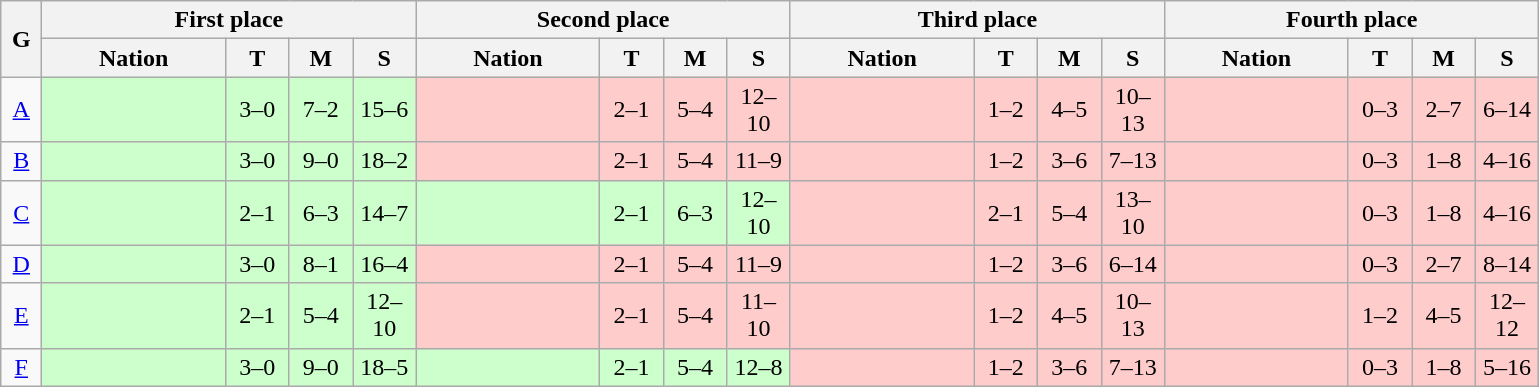<table class="wikitable nowrap" style=text-align:center>
<tr>
<th rowspan=2 width=20>G</th>
<th colspan=4>First place</th>
<th colspan=4>Second place</th>
<th colspan=4>Third place</th>
<th colspan=4>Fourth place</th>
</tr>
<tr>
<th width=115>Nation</th>
<th width=35>T</th>
<th width=35>M</th>
<th width=35>S</th>
<th width=115>Nation</th>
<th width=35>T</th>
<th width=35>M</th>
<th width=35>S</th>
<th width=115>Nation</th>
<th width=35>T</th>
<th width=35>M</th>
<th width=35>S</th>
<th width=115>Nation</th>
<th width=35>T</th>
<th width=35>M</th>
<th width=35>S</th>
</tr>
<tr>
<td><a href='#'>A</a></td>
<td style=text-align:left;background:#CCFFCC></td>
<td style=background:#CCFFCC>3–0</td>
<td style=background:#CCFFCC>7–2</td>
<td style=background:#CCFFCC>15–6</td>
<td style=text-align:left;background:#FFCCCC></td>
<td style=background:#FFCCCC>2–1</td>
<td style=background:#FFCCCC>5–4</td>
<td style=background:#FFCCCC>12–10</td>
<td style=text-align:left;background:#FFCCCC></td>
<td style=background:#FFCCCC>1–2</td>
<td style=background:#FFCCCC>4–5</td>
<td style=background:#FFCCCC>10–13</td>
<td style=text-align:left;background:#FFCCCC></td>
<td style=background:#FFCCCC>0–3</td>
<td style=background:#FFCCCC>2–7</td>
<td style=background:#FFCCCC>6–14</td>
</tr>
<tr>
<td><a href='#'>B</a></td>
<td style=text-align:left;background:#CCFFCC></td>
<td style=background:#CCFFCC>3–0</td>
<td style=background:#CCFFCC>9–0</td>
<td style=background:#CCFFCC>18–2</td>
<td style=text-align:left;background:#FFCCCC></td>
<td style=background:#FFCCCC>2–1</td>
<td style=background:#FFCCCC>5–4</td>
<td style=background:#FFCCCC>11–9</td>
<td style=text-align:left;background:#FFCCCC></td>
<td style=background:#FFCCCC>1–2</td>
<td style=background:#FFCCCC>3–6</td>
<td style=background:#FFCCCC>7–13</td>
<td style=text-align:left;background:#FFCCCC></td>
<td style=background:#FFCCCC>0–3</td>
<td style=background:#FFCCCC>1–8</td>
<td style=background:#FFCCCC>4–16</td>
</tr>
<tr>
<td><a href='#'>C</a></td>
<td style=text-align:left;background:#CCFFCC></td>
<td style=background:#CCFFCC>2–1</td>
<td style=background:#CCFFCC>6–3</td>
<td style=background:#CCFFCC>14–7</td>
<td style=text-align:left;background:#CCFFCC></td>
<td style=background:#CCFFCC>2–1</td>
<td style=background:#CCFFCC>6–3</td>
<td style=background:#CCFFCC>12–10</td>
<td style=text-align:left;background:#FFCCCC></td>
<td style=background:#FFCCCC>2–1</td>
<td style=background:#FFCCCC>5–4</td>
<td style=background:#FFCCCC>13–10</td>
<td style=text-align:left;background:#FFCCCC></td>
<td style=background:#FFCCCC>0–3</td>
<td style=background:#FFCCCC>1–8</td>
<td style=background:#FFCCCC>4–16</td>
</tr>
<tr>
<td><a href='#'>D</a></td>
<td style=text-align:left;background:#CCFFCC></td>
<td style=background:#CCFFCC>3–0</td>
<td style=background:#CCFFCC>8–1</td>
<td style=background:#CCFFCC>16–4</td>
<td style=text-align:left;background:#FFCCCC></td>
<td style=background:#FFCCCC>2–1</td>
<td style=background:#FFCCCC>5–4</td>
<td style=background:#FFCCCC>11–9</td>
<td style=text-align:left;background:#FFCCCC></td>
<td style=background:#FFCCCC>1–2</td>
<td style=background:#FFCCCC>3–6</td>
<td style=background:#FFCCCC>6–14</td>
<td style=text-align:left;background:#FFCCCC></td>
<td style=background:#FFCCCC>0–3</td>
<td style=background:#FFCCCC>2–7</td>
<td style=background:#FFCCCC>8–14</td>
</tr>
<tr>
<td><a href='#'>E</a></td>
<td style=text-align:left;background:#CCFFCC></td>
<td style=background:#CCFFCC>2–1</td>
<td style=background:#CCFFCC>5–4</td>
<td style=background:#CCFFCC>12–10</td>
<td style=text-align:left;background:#FFCCCC></td>
<td style=background:#FFCCCC>2–1</td>
<td style=background:#FFCCCC>5–4</td>
<td style=background:#FFCCCC>11–10</td>
<td style=text-align:left;background:#FFCCCC></td>
<td style=background:#FFCCCC>1–2</td>
<td style=background:#FFCCCC>4–5</td>
<td style=background:#FFCCCC>10–13 </td>
<td style=text-align:left;background:#FFCCCC></td>
<td style=background:#FFCCCC>1–2</td>
<td style=background:#FFCCCC>4–5</td>
<td style=background:#FFCCCC>12–12</td>
</tr>
<tr>
<td style=text-align:center><a href='#'>F</a></td>
<td style=text-align:left;background:#CCFFCC></td>
<td style=background:#CCFFCC>3–0</td>
<td style=background:#CCFFCC>9–0</td>
<td style=background:#CCFFCC>18–5</td>
<td style=text-align:left;background:#CCFFCC></td>
<td style=background:#CCFFCC>2–1</td>
<td style=background:#CCFFCC>5–4</td>
<td style=background:#CCFFCC>12–8</td>
<td style=text-align:left;background:#FFCCCC></td>
<td style=background:#FFCCCC>1–2</td>
<td style=background:#FFCCCC>3–6</td>
<td style=background:#FFCCCC>7–13</td>
<td style=text-align:left;background:#FFCCCC></td>
<td style=background:#FFCCCC>0–3</td>
<td style=background:#FFCCCC>1–8</td>
<td style=background:#FFCCCC>5–16</td>
</tr>
</table>
